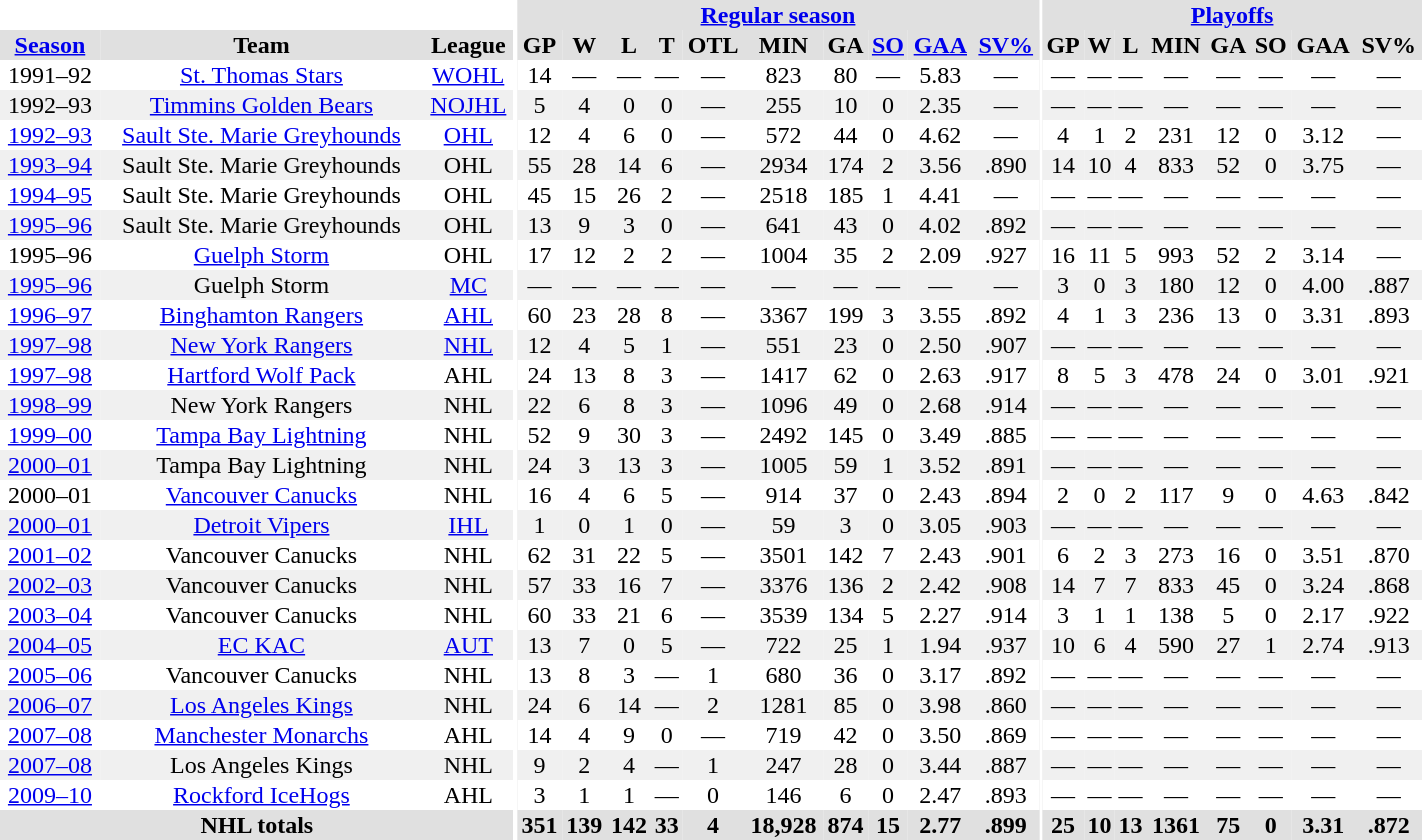<table border="0" cellpadding="1" cellspacing="0" style="width:75%; text-align:center;">
<tr bgcolor="#e0e0e0">
<th colspan="3" bgcolor="#ffffff"></th>
<th rowspan="99" bgcolor="#ffffff"></th>
<th colspan="10" bgcolor="#e0e0e0"><a href='#'>Regular season</a></th>
<th rowspan="99" bgcolor="#ffffff"></th>
<th colspan="8" bgcolor="#e0e0e0"><a href='#'>Playoffs</a></th>
</tr>
<tr bgcolor="#e0e0e0">
<th><a href='#'>Season</a></th>
<th>Team</th>
<th>League</th>
<th>GP</th>
<th>W</th>
<th>L</th>
<th>T</th>
<th>OTL</th>
<th>MIN</th>
<th>GA</th>
<th><a href='#'>SO</a></th>
<th><a href='#'>GAA</a></th>
<th><a href='#'>SV%</a></th>
<th>GP</th>
<th>W</th>
<th>L</th>
<th>MIN</th>
<th>GA</th>
<th>SO</th>
<th>GAA</th>
<th>SV%</th>
</tr>
<tr>
<td>1991–92</td>
<td><a href='#'>St. Thomas Stars</a></td>
<td><a href='#'>WOHL</a></td>
<td>14</td>
<td>—</td>
<td>—</td>
<td>—</td>
<td>—</td>
<td>823</td>
<td>80</td>
<td>—</td>
<td>5.83</td>
<td>—</td>
<td>—</td>
<td>—</td>
<td>—</td>
<td>—</td>
<td>—</td>
<td>—</td>
<td>—</td>
<td>—</td>
</tr>
<tr bgcolor="#f0f0f0">
<td>1992–93</td>
<td><a href='#'>Timmins Golden Bears</a></td>
<td><a href='#'>NOJHL</a></td>
<td>5</td>
<td>4</td>
<td>0</td>
<td>0</td>
<td>—</td>
<td>255</td>
<td>10</td>
<td>0</td>
<td>2.35</td>
<td>—</td>
<td>—</td>
<td>—</td>
<td>—</td>
<td>—</td>
<td>—</td>
<td>—</td>
<td>—</td>
<td>—</td>
</tr>
<tr>
<td><a href='#'>1992–93</a></td>
<td><a href='#'>Sault Ste. Marie Greyhounds</a></td>
<td><a href='#'>OHL</a></td>
<td>12</td>
<td>4</td>
<td>6</td>
<td>0</td>
<td>—</td>
<td>572</td>
<td>44</td>
<td>0</td>
<td>4.62</td>
<td>—</td>
<td>4</td>
<td>1</td>
<td>2</td>
<td>231</td>
<td>12</td>
<td>0</td>
<td>3.12</td>
<td>—</td>
</tr>
<tr bgcolor="#f0f0f0">
<td><a href='#'>1993–94</a></td>
<td>Sault Ste. Marie Greyhounds</td>
<td>OHL</td>
<td>55</td>
<td>28</td>
<td>14</td>
<td>6</td>
<td>—</td>
<td>2934</td>
<td>174</td>
<td>2</td>
<td>3.56</td>
<td>.890</td>
<td>14</td>
<td>10</td>
<td>4</td>
<td>833</td>
<td>52</td>
<td>0</td>
<td>3.75</td>
<td>—</td>
</tr>
<tr>
<td><a href='#'>1994–95</a></td>
<td>Sault Ste. Marie Greyhounds</td>
<td>OHL</td>
<td>45</td>
<td>15</td>
<td>26</td>
<td>2</td>
<td>—</td>
<td>2518</td>
<td>185</td>
<td>1</td>
<td>4.41</td>
<td>—</td>
<td>—</td>
<td>—</td>
<td>—</td>
<td>—</td>
<td>—</td>
<td>—</td>
<td>—</td>
<td>—</td>
</tr>
<tr bgcolor="#f0f0f0">
<td><a href='#'>1995–96</a></td>
<td>Sault Ste. Marie Greyhounds</td>
<td>OHL</td>
<td>13</td>
<td>9</td>
<td>3</td>
<td>0</td>
<td>—</td>
<td>641</td>
<td>43</td>
<td>0</td>
<td>4.02</td>
<td>.892</td>
<td>—</td>
<td>—</td>
<td>—</td>
<td>—</td>
<td>—</td>
<td>—</td>
<td>—</td>
<td>—</td>
</tr>
<tr>
<td>1995–96</td>
<td><a href='#'>Guelph Storm</a></td>
<td>OHL</td>
<td>17</td>
<td>12</td>
<td>2</td>
<td>2</td>
<td>—</td>
<td>1004</td>
<td>35</td>
<td>2</td>
<td>2.09</td>
<td>.927</td>
<td>16</td>
<td>11</td>
<td>5</td>
<td>993</td>
<td>52</td>
<td>2</td>
<td>3.14</td>
<td>—</td>
</tr>
<tr bgcolor="#f0f0f0">
<td><a href='#'>1995–96</a></td>
<td>Guelph Storm</td>
<td><a href='#'>MC</a></td>
<td>—</td>
<td>—</td>
<td>—</td>
<td>—</td>
<td>—</td>
<td>—</td>
<td>—</td>
<td>—</td>
<td>—</td>
<td>—</td>
<td>3</td>
<td>0</td>
<td>3</td>
<td>180</td>
<td>12</td>
<td>0</td>
<td>4.00</td>
<td>.887</td>
</tr>
<tr>
<td><a href='#'>1996–97</a></td>
<td><a href='#'>Binghamton Rangers</a></td>
<td><a href='#'>AHL</a></td>
<td>60</td>
<td>23</td>
<td>28</td>
<td>8</td>
<td>—</td>
<td>3367</td>
<td>199</td>
<td>3</td>
<td>3.55</td>
<td>.892</td>
<td>4</td>
<td>1</td>
<td>3</td>
<td>236</td>
<td>13</td>
<td>0</td>
<td>3.31</td>
<td>.893</td>
</tr>
<tr bgcolor="#f0f0f0">
<td><a href='#'>1997–98</a></td>
<td><a href='#'>New York Rangers</a></td>
<td><a href='#'>NHL</a></td>
<td>12</td>
<td>4</td>
<td>5</td>
<td>1</td>
<td>—</td>
<td>551</td>
<td>23</td>
<td>0</td>
<td>2.50</td>
<td>.907</td>
<td>—</td>
<td>—</td>
<td>—</td>
<td>—</td>
<td>—</td>
<td>—</td>
<td>—</td>
<td>—</td>
</tr>
<tr>
<td><a href='#'>1997–98</a></td>
<td><a href='#'>Hartford Wolf Pack</a></td>
<td>AHL</td>
<td>24</td>
<td>13</td>
<td>8</td>
<td>3</td>
<td>—</td>
<td>1417</td>
<td>62</td>
<td>0</td>
<td>2.63</td>
<td>.917</td>
<td>8</td>
<td>5</td>
<td>3</td>
<td>478</td>
<td>24</td>
<td>0</td>
<td>3.01</td>
<td>.921</td>
</tr>
<tr bgcolor="#f0f0f0">
<td><a href='#'>1998–99</a></td>
<td>New York Rangers</td>
<td>NHL</td>
<td>22</td>
<td>6</td>
<td>8</td>
<td>3</td>
<td>—</td>
<td>1096</td>
<td>49</td>
<td>0</td>
<td>2.68</td>
<td>.914</td>
<td>—</td>
<td>—</td>
<td>—</td>
<td>—</td>
<td>—</td>
<td>—</td>
<td>—</td>
<td>—</td>
</tr>
<tr>
<td><a href='#'>1999–00</a></td>
<td><a href='#'>Tampa Bay Lightning</a></td>
<td>NHL</td>
<td>52</td>
<td>9</td>
<td>30</td>
<td>3</td>
<td>—</td>
<td>2492</td>
<td>145</td>
<td>0</td>
<td>3.49</td>
<td>.885</td>
<td>—</td>
<td>—</td>
<td>—</td>
<td>—</td>
<td>—</td>
<td>—</td>
<td>—</td>
<td>—</td>
</tr>
<tr bgcolor="#f0f0f0">
<td><a href='#'>2000–01</a></td>
<td>Tampa Bay Lightning</td>
<td>NHL</td>
<td>24</td>
<td>3</td>
<td>13</td>
<td>3</td>
<td>—</td>
<td>1005</td>
<td>59</td>
<td>1</td>
<td>3.52</td>
<td>.891</td>
<td>—</td>
<td>—</td>
<td>—</td>
<td>—</td>
<td>—</td>
<td>—</td>
<td>—</td>
<td>—</td>
</tr>
<tr>
<td>2000–01</td>
<td><a href='#'>Vancouver Canucks</a></td>
<td>NHL</td>
<td>16</td>
<td>4</td>
<td>6</td>
<td>5</td>
<td>—</td>
<td>914</td>
<td>37</td>
<td>0</td>
<td>2.43</td>
<td>.894</td>
<td>2</td>
<td>0</td>
<td>2</td>
<td>117</td>
<td>9</td>
<td>0</td>
<td>4.63</td>
<td>.842</td>
</tr>
<tr bgcolor="#f0f0f0">
<td><a href='#'>2000–01</a></td>
<td><a href='#'>Detroit Vipers</a></td>
<td><a href='#'>IHL</a></td>
<td>1</td>
<td>0</td>
<td>1</td>
<td>0</td>
<td>—</td>
<td>59</td>
<td>3</td>
<td>0</td>
<td>3.05</td>
<td>.903</td>
<td>—</td>
<td>—</td>
<td>—</td>
<td>—</td>
<td>—</td>
<td>—</td>
<td>—</td>
<td>—</td>
</tr>
<tr>
<td><a href='#'>2001–02</a></td>
<td>Vancouver Canucks</td>
<td>NHL</td>
<td>62</td>
<td>31</td>
<td>22</td>
<td>5</td>
<td>—</td>
<td>3501</td>
<td>142</td>
<td>7</td>
<td>2.43</td>
<td>.901</td>
<td>6</td>
<td>2</td>
<td>3</td>
<td>273</td>
<td>16</td>
<td>0</td>
<td>3.51</td>
<td>.870</td>
</tr>
<tr bgcolor="#f0f0f0">
<td><a href='#'>2002–03</a></td>
<td>Vancouver Canucks</td>
<td>NHL</td>
<td>57</td>
<td>33</td>
<td>16</td>
<td>7</td>
<td>—</td>
<td>3376</td>
<td>136</td>
<td>2</td>
<td>2.42</td>
<td>.908</td>
<td>14</td>
<td>7</td>
<td>7</td>
<td>833</td>
<td>45</td>
<td>0</td>
<td>3.24</td>
<td>.868</td>
</tr>
<tr>
<td><a href='#'>2003–04</a></td>
<td>Vancouver Canucks</td>
<td>NHL</td>
<td>60</td>
<td>33</td>
<td>21</td>
<td>6</td>
<td>—</td>
<td>3539</td>
<td>134</td>
<td>5</td>
<td>2.27</td>
<td>.914</td>
<td>3</td>
<td>1</td>
<td>1</td>
<td>138</td>
<td>5</td>
<td>0</td>
<td>2.17</td>
<td>.922</td>
</tr>
<tr bgcolor="#f0f0f0">
<td><a href='#'>2004–05</a></td>
<td><a href='#'>EC KAC</a></td>
<td><a href='#'>AUT</a></td>
<td>13</td>
<td>7</td>
<td>0</td>
<td>5</td>
<td>—</td>
<td>722</td>
<td>25</td>
<td>1</td>
<td>1.94</td>
<td>.937</td>
<td>10</td>
<td>6</td>
<td>4</td>
<td>590</td>
<td>27</td>
<td>1</td>
<td>2.74</td>
<td>.913</td>
</tr>
<tr>
<td><a href='#'>2005–06</a></td>
<td>Vancouver Canucks</td>
<td>NHL</td>
<td>13</td>
<td>8</td>
<td>3</td>
<td>—</td>
<td>1</td>
<td>680</td>
<td>36</td>
<td>0</td>
<td>3.17</td>
<td>.892</td>
<td>—</td>
<td>—</td>
<td>—</td>
<td>—</td>
<td>—</td>
<td>—</td>
<td>—</td>
<td>—</td>
</tr>
<tr bgcolor="#f0f0f0">
<td><a href='#'>2006–07</a></td>
<td><a href='#'>Los Angeles Kings</a></td>
<td>NHL</td>
<td>24</td>
<td>6</td>
<td>14</td>
<td>—</td>
<td>2</td>
<td>1281</td>
<td>85</td>
<td>0</td>
<td>3.98</td>
<td>.860</td>
<td>—</td>
<td>—</td>
<td>—</td>
<td>—</td>
<td>—</td>
<td>—</td>
<td>—</td>
<td>—</td>
</tr>
<tr>
<td><a href='#'>2007–08</a></td>
<td><a href='#'>Manchester Monarchs</a></td>
<td>AHL</td>
<td>14</td>
<td>4</td>
<td>9</td>
<td>0</td>
<td>—</td>
<td>719</td>
<td>42</td>
<td>0</td>
<td>3.50</td>
<td>.869</td>
<td>—</td>
<td>—</td>
<td>—</td>
<td>—</td>
<td>—</td>
<td>—</td>
<td>—</td>
<td>—</td>
</tr>
<tr bgcolor="#f0f0f0">
<td><a href='#'>2007–08</a></td>
<td>Los Angeles Kings</td>
<td>NHL</td>
<td>9</td>
<td>2</td>
<td>4</td>
<td>—</td>
<td>1</td>
<td>247</td>
<td>28</td>
<td>0</td>
<td>3.44</td>
<td>.887</td>
<td>—</td>
<td>—</td>
<td>—</td>
<td>—</td>
<td>—</td>
<td>—</td>
<td>—</td>
<td>—</td>
</tr>
<tr>
<td><a href='#'>2009–10</a></td>
<td><a href='#'>Rockford IceHogs</a></td>
<td>AHL</td>
<td>3</td>
<td>1</td>
<td>1</td>
<td>—</td>
<td>0</td>
<td>146</td>
<td>6</td>
<td>0</td>
<td>2.47</td>
<td>.893</td>
<td>—</td>
<td>—</td>
<td>—</td>
<td>—</td>
<td>—</td>
<td>—</td>
<td>—</td>
<td>—</td>
</tr>
<tr bgcolor="#e0e0e0">
<th colspan="3">NHL totals</th>
<th>351</th>
<th>139</th>
<th>142</th>
<th>33</th>
<th>4</th>
<th>18,928</th>
<th>874</th>
<th>15</th>
<th>2.77</th>
<th>.899</th>
<th>25</th>
<th>10</th>
<th>13</th>
<th>1361</th>
<th>75</th>
<th>0</th>
<th>3.31</th>
<th>.872</th>
</tr>
</table>
